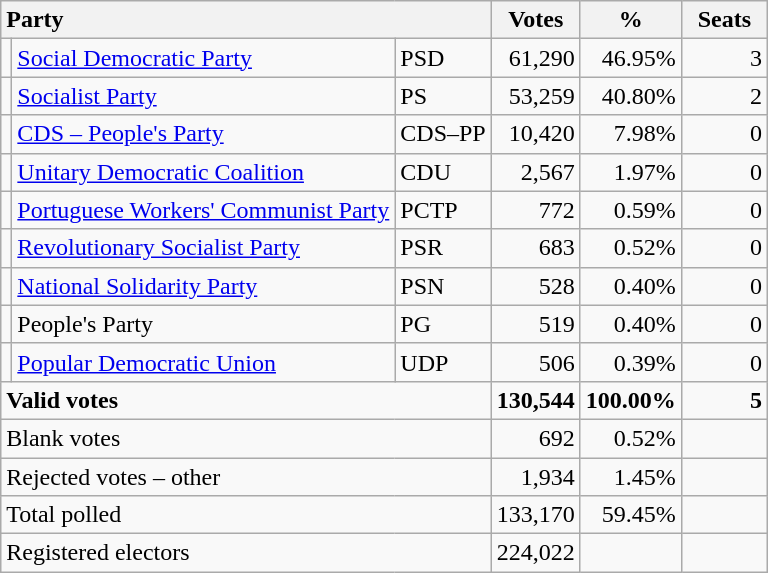<table class="wikitable" border="1" style="text-align:right;">
<tr>
<th style="text-align:left;" colspan=3>Party</th>
<th align=center width="50">Votes</th>
<th align=center width="50">%</th>
<th align=center width="50">Seats</th>
</tr>
<tr>
<td></td>
<td align=left><a href='#'>Social Democratic Party</a></td>
<td align=left>PSD</td>
<td>61,290</td>
<td>46.95%</td>
<td>3</td>
</tr>
<tr>
<td></td>
<td align=left><a href='#'>Socialist Party</a></td>
<td align=left>PS</td>
<td>53,259</td>
<td>40.80%</td>
<td>2</td>
</tr>
<tr>
<td></td>
<td align=left><a href='#'>CDS – People's Party</a></td>
<td align=left style="white-space: nowrap;">CDS–PP</td>
<td>10,420</td>
<td>7.98%</td>
<td>0</td>
</tr>
<tr>
<td></td>
<td align=left style="white-space: nowrap;"><a href='#'>Unitary Democratic Coalition</a></td>
<td align=left>CDU</td>
<td>2,567</td>
<td>1.97%</td>
<td>0</td>
</tr>
<tr>
<td></td>
<td align=left><a href='#'>Portuguese Workers' Communist Party</a></td>
<td align=left>PCTP</td>
<td>772</td>
<td>0.59%</td>
<td>0</td>
</tr>
<tr>
<td></td>
<td align=left><a href='#'>Revolutionary Socialist Party</a></td>
<td align=left>PSR</td>
<td>683</td>
<td>0.52%</td>
<td>0</td>
</tr>
<tr>
<td></td>
<td align=left><a href='#'>National Solidarity Party</a></td>
<td align=left>PSN</td>
<td>528</td>
<td>0.40%</td>
<td>0</td>
</tr>
<tr>
<td></td>
<td align=left>People's Party</td>
<td align=left>PG</td>
<td>519</td>
<td>0.40%</td>
<td>0</td>
</tr>
<tr>
<td></td>
<td align=left><a href='#'>Popular Democratic Union</a></td>
<td align=left>UDP</td>
<td>506</td>
<td>0.39%</td>
<td>0</td>
</tr>
<tr style="font-weight:bold">
<td align=left colspan=3>Valid votes</td>
<td>130,544</td>
<td>100.00%</td>
<td>5</td>
</tr>
<tr>
<td align=left colspan=3>Blank votes</td>
<td>692</td>
<td>0.52%</td>
<td></td>
</tr>
<tr>
<td align=left colspan=3>Rejected votes – other</td>
<td>1,934</td>
<td>1.45%</td>
<td></td>
</tr>
<tr>
<td align=left colspan=3>Total polled</td>
<td>133,170</td>
<td>59.45%</td>
<td></td>
</tr>
<tr>
<td align=left colspan=3>Registered electors</td>
<td>224,022</td>
<td></td>
<td></td>
</tr>
</table>
